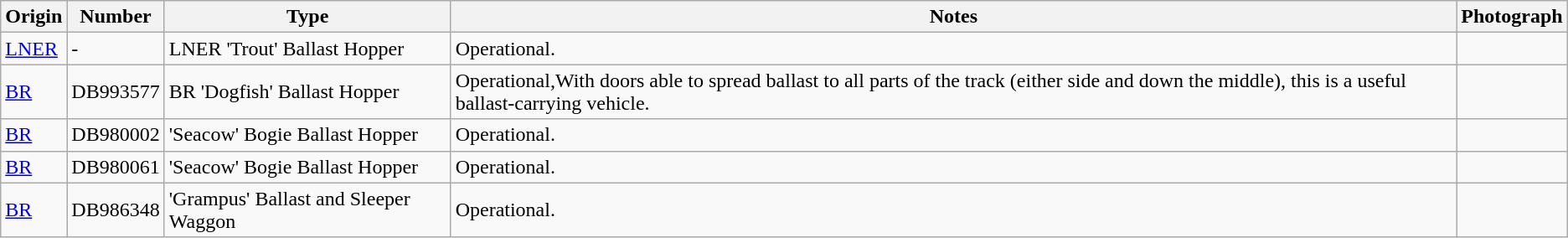<table class="wikitable">
<tr>
<th>Origin</th>
<th>Number</th>
<th>Type</th>
<th>Notes</th>
<th>Photograph</th>
</tr>
<tr>
<td><a href='#'>LNER</a></td>
<td>-</td>
<td>LNER 'Trout' Ballast Hopper</td>
<td>Operational.</td>
<td></td>
</tr>
<tr>
<td><a href='#'>BR</a></td>
<td>DB993577</td>
<td>BR 'Dogfish' Ballast Hopper</td>
<td>Operational,With doors able to spread ballast to all parts of the track (either side and down the middle), this is a useful ballast-carrying vehicle.</td>
<td></td>
</tr>
<tr>
<td><a href='#'>BR</a></td>
<td>DB980002</td>
<td>'Seacow' Bogie Ballast Hopper</td>
<td>Operational.</td>
<td></td>
</tr>
<tr>
<td><a href='#'>BR</a></td>
<td>DB980061</td>
<td>'Seacow' Bogie Ballast Hopper</td>
<td>Operational.</td>
<td></td>
</tr>
<tr>
<td><a href='#'>BR</a></td>
<td>DB986348</td>
<td>'Grampus' Ballast and Sleeper Waggon</td>
<td>Operational.</td>
</tr>
</table>
